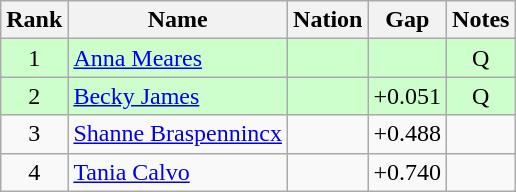<table class="wikitable sortable" style="text-align:center">
<tr>
<th>Rank</th>
<th>Name</th>
<th>Nation</th>
<th>Gap</th>
<th>Notes</th>
</tr>
<tr bgcolor=ccffcc>
<td>1</td>
<td align=left><a href='#'>Anna Meares</a></td>
<td align=left></td>
<td></td>
<td>Q</td>
</tr>
<tr bgcolor=ccffcc>
<td>2</td>
<td align=left><a href='#'>Becky James</a></td>
<td align=left></td>
<td>+0.051</td>
<td>Q</td>
</tr>
<tr>
<td>3</td>
<td align=left><a href='#'>Shanne Braspennincx</a></td>
<td align=left></td>
<td>+0.488</td>
<td></td>
</tr>
<tr>
<td>4</td>
<td align=left><a href='#'>Tania Calvo</a></td>
<td align=left></td>
<td>+0.740</td>
<td></td>
</tr>
</table>
